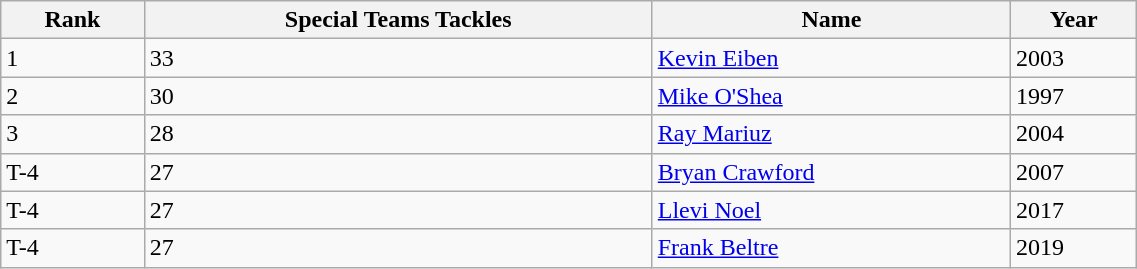<table class="wikitable" style="width:60%; text-align:left; border-collapse:collapse;">
<tr>
<th>Rank</th>
<th>Special Teams Tackles</th>
<th>Name</th>
<th>Year</th>
</tr>
<tr>
<td>1</td>
<td>33</td>
<td><a href='#'>Kevin Eiben</a></td>
<td>2003</td>
</tr>
<tr>
<td>2</td>
<td>30</td>
<td><a href='#'>Mike O'Shea</a></td>
<td>1997</td>
</tr>
<tr>
<td>3</td>
<td>28</td>
<td><a href='#'>Ray Mariuz</a></td>
<td>2004</td>
</tr>
<tr>
<td>T-4</td>
<td>27</td>
<td><a href='#'>Bryan Crawford</a></td>
<td>2007</td>
</tr>
<tr>
<td>T-4</td>
<td>27</td>
<td><a href='#'>Llevi Noel</a></td>
<td>2017</td>
</tr>
<tr>
<td>T-4</td>
<td>27</td>
<td><a href='#'>Frank Beltre</a></td>
<td>2019</td>
</tr>
</table>
